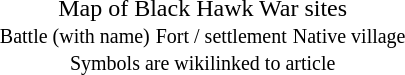<table style="text-align:center" align="right">
<tr>
<td></td>
</tr>
<tr>
<td>Map of Black Hawk War sites<br> <small>Battle (with name)</small>  <small>Fort / settlement</small>  <small>Native village</small><br><small>Symbols are wikilinked to article</small></td>
</tr>
</table>
